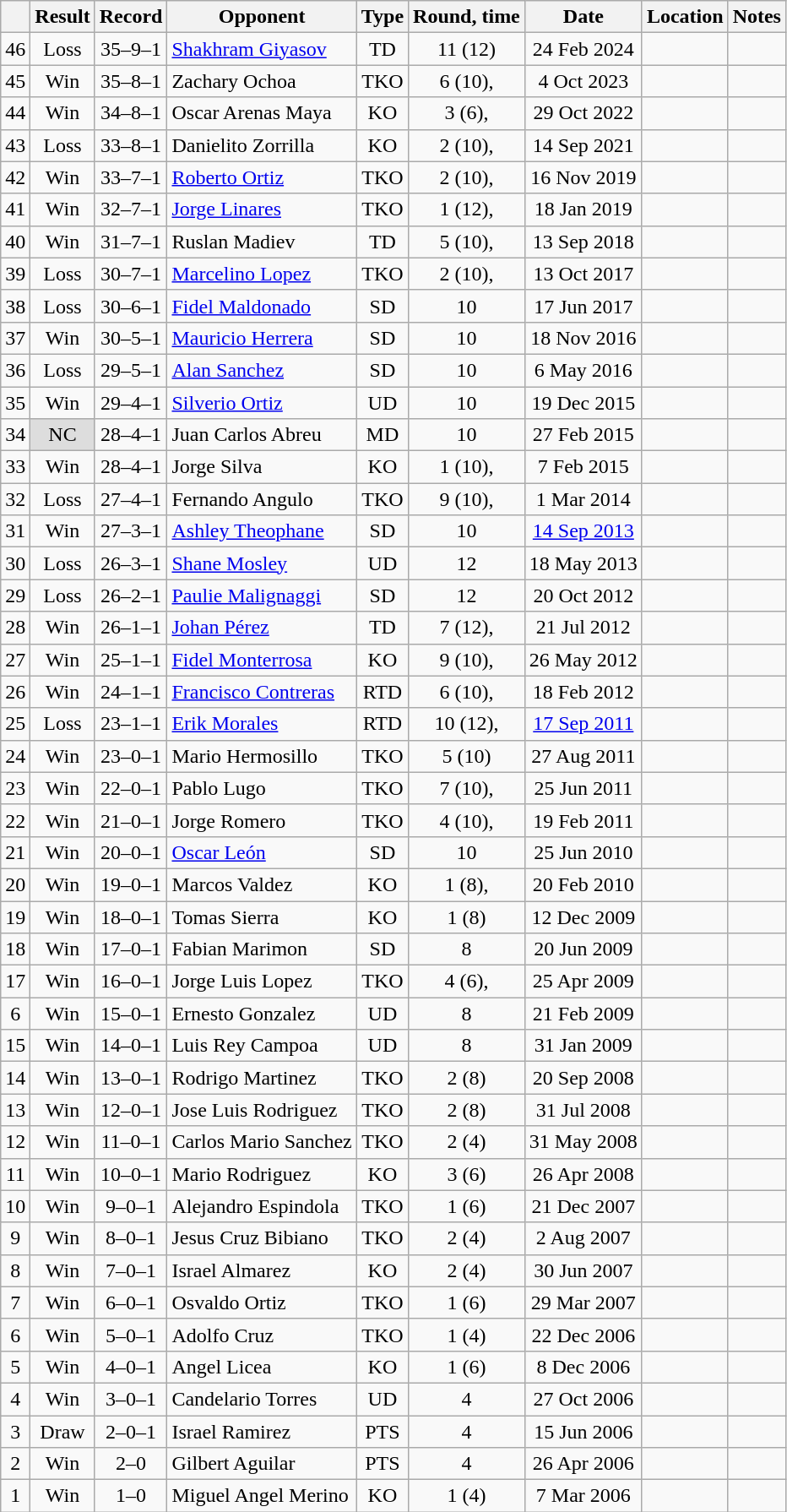<table class=wikitable style=text-align:center>
<tr>
<th></th>
<th>Result</th>
<th>Record</th>
<th>Opponent</th>
<th>Type</th>
<th>Round, time</th>
<th>Date</th>
<th>Location</th>
<th>Notes</th>
</tr>
<tr>
<td>46</td>
<td>Loss</td>
<td>35–9–1 </td>
<td align=left><a href='#'>Shakhram Giyasov</a></td>
<td>TD</td>
<td>11 (12)</td>
<td>24 Feb 2024</td>
<td align=left></td>
<td align=left></td>
</tr>
<tr>
<td>45</td>
<td>Win</td>
<td>35–8–1 </td>
<td align=left>Zachary Ochoa</td>
<td>TKO</td>
<td>6 (10), </td>
<td>4 Oct 2023</td>
<td align=left></td>
<td align=left></td>
</tr>
<tr>
<td>44</td>
<td>Win</td>
<td>34–8–1 </td>
<td align=left>Oscar Arenas Maya</td>
<td>KO</td>
<td>3 (6), </td>
<td>29 Oct 2022</td>
<td align=left></td>
<td align=left></td>
</tr>
<tr>
<td>43</td>
<td>Loss</td>
<td>33–8–1 </td>
<td align=left>Danielito Zorrilla</td>
<td>KO</td>
<td>2 (10), </td>
<td>14 Sep 2021</td>
<td align=left></td>
<td align=left></td>
</tr>
<tr>
<td>42</td>
<td>Win</td>
<td>33–7–1 </td>
<td align=left><a href='#'>Roberto Ortiz</a></td>
<td>TKO</td>
<td>2 (10), </td>
<td>16 Nov 2019</td>
<td align=left></td>
<td align=left></td>
</tr>
<tr>
<td>41</td>
<td>Win</td>
<td>32–7–1 </td>
<td align=left><a href='#'>Jorge Linares</a></td>
<td>TKO</td>
<td>1 (12), </td>
<td>18 Jan 2019</td>
<td align=left></td>
<td align=left></td>
</tr>
<tr>
<td>40</td>
<td>Win</td>
<td>31–7–1 </td>
<td align=left>Ruslan Madiev</td>
<td>TD</td>
<td>5 (10), </td>
<td>13 Sep 2018</td>
<td align=left></td>
<td align=left></td>
</tr>
<tr>
<td>39</td>
<td>Loss</td>
<td>30–7–1 </td>
<td align=left><a href='#'>Marcelino Lopez</a></td>
<td>TKO</td>
<td>2 (10), </td>
<td>13 Oct 2017</td>
<td align=left></td>
<td align=left></td>
</tr>
<tr>
<td>38</td>
<td>Loss</td>
<td>30–6–1 </td>
<td align=left><a href='#'>Fidel Maldonado</a></td>
<td>SD</td>
<td>10</td>
<td>17 Jun 2017</td>
<td align=left></td>
<td align=left></td>
</tr>
<tr>
<td>37</td>
<td>Win</td>
<td>30–5–1 </td>
<td align=left><a href='#'>Mauricio Herrera</a></td>
<td>SD</td>
<td>10</td>
<td>18 Nov 2016</td>
<td align=left></td>
<td align=left></td>
</tr>
<tr>
<td>36</td>
<td>Loss</td>
<td>29–5–1 </td>
<td align=left><a href='#'>Alan Sanchez</a></td>
<td>SD</td>
<td>10</td>
<td>6 May 2016</td>
<td align=left></td>
<td align=left></td>
</tr>
<tr>
<td>35</td>
<td>Win</td>
<td>29–4–1 </td>
<td align=left><a href='#'>Silverio Ortiz</a></td>
<td>UD</td>
<td>10</td>
<td>19 Dec 2015</td>
<td align=left></td>
<td align=left></td>
</tr>
<tr>
<td>34</td>
<td style=background:#DDD>NC</td>
<td>28–4–1 </td>
<td align=left>Juan Carlos Abreu</td>
<td>MD</td>
<td>10</td>
<td>27 Feb 2015</td>
<td align=left></td>
<td align=left></td>
</tr>
<tr>
<td>33</td>
<td>Win</td>
<td>28–4–1</td>
<td align=left>Jorge Silva</td>
<td>KO</td>
<td>1 (10), </td>
<td>7 Feb 2015</td>
<td align=left></td>
<td align=left></td>
</tr>
<tr>
<td>32</td>
<td>Loss</td>
<td>27–4–1</td>
<td align=left>Fernando Angulo</td>
<td>TKO</td>
<td>9 (10), </td>
<td>1 Mar 2014</td>
<td align=left></td>
<td align=left></td>
</tr>
<tr>
<td>31</td>
<td>Win</td>
<td>27–3–1</td>
<td align=left><a href='#'>Ashley Theophane</a></td>
<td>SD</td>
<td>10</td>
<td><a href='#'>14 Sep 2013</a></td>
<td align=left></td>
<td align=left></td>
</tr>
<tr>
<td>30</td>
<td>Loss</td>
<td>26–3–1</td>
<td align=left><a href='#'>Shane Mosley</a></td>
<td>UD</td>
<td>12</td>
<td>18 May 2013</td>
<td align=left></td>
<td align=left></td>
</tr>
<tr>
<td>29</td>
<td>Loss</td>
<td>26–2–1</td>
<td align=left><a href='#'>Paulie Malignaggi</a></td>
<td>SD</td>
<td>12</td>
<td>20 Oct 2012</td>
<td align=left></td>
<td align=left></td>
</tr>
<tr>
<td>28</td>
<td>Win</td>
<td>26–1–1</td>
<td align=left><a href='#'>Johan Pérez</a></td>
<td>TD</td>
<td>7 (12), </td>
<td>21 Jul 2012</td>
<td align=left></td>
<td align=left></td>
</tr>
<tr>
<td>27</td>
<td>Win</td>
<td>25–1–1</td>
<td align=left><a href='#'>Fidel Monterrosa</a></td>
<td>KO</td>
<td>9 (10), </td>
<td>26 May 2012</td>
<td align=left></td>
<td align=left></td>
</tr>
<tr>
<td>26</td>
<td>Win</td>
<td>24–1–1</td>
<td align=left><a href='#'>Francisco Contreras</a></td>
<td>RTD</td>
<td>6 (10), </td>
<td>18 Feb 2012</td>
<td align=left></td>
<td align=left></td>
</tr>
<tr>
<td>25</td>
<td>Loss</td>
<td>23–1–1</td>
<td align=left><a href='#'>Erik Morales</a></td>
<td>RTD</td>
<td>10 (12), </td>
<td><a href='#'>17 Sep 2011</a></td>
<td align=left></td>
<td align=left></td>
</tr>
<tr>
<td>24</td>
<td>Win</td>
<td>23–0–1</td>
<td align=left>Mario Hermosillo</td>
<td>TKO</td>
<td>5 (10)</td>
<td>27 Aug 2011</td>
<td align=left></td>
<td align=left></td>
</tr>
<tr>
<td>23</td>
<td>Win</td>
<td>22–0–1</td>
<td align=left>Pablo Lugo</td>
<td>TKO</td>
<td>7 (10), </td>
<td>25 Jun 2011</td>
<td align=left></td>
<td align=left></td>
</tr>
<tr>
<td>22</td>
<td>Win</td>
<td>21–0–1</td>
<td align=left>Jorge Romero</td>
<td>TKO</td>
<td>4 (10), </td>
<td>19 Feb 2011</td>
<td align=left></td>
<td align=left></td>
</tr>
<tr>
<td>21</td>
<td>Win</td>
<td>20–0–1</td>
<td align=left><a href='#'>Oscar León</a></td>
<td>SD</td>
<td>10</td>
<td>25 Jun 2010</td>
<td align=left></td>
<td align=left></td>
</tr>
<tr>
<td>20</td>
<td>Win</td>
<td>19–0–1</td>
<td align=left>Marcos Valdez</td>
<td>KO</td>
<td>1 (8), </td>
<td>20 Feb 2010</td>
<td align=left></td>
<td align=left></td>
</tr>
<tr>
<td>19</td>
<td>Win</td>
<td>18–0–1</td>
<td align=left>Tomas Sierra</td>
<td>KO</td>
<td>1 (8)</td>
<td>12 Dec 2009</td>
<td align=left></td>
<td align=left></td>
</tr>
<tr>
<td>18</td>
<td>Win</td>
<td>17–0–1</td>
<td align=left>Fabian Marimon</td>
<td>SD</td>
<td>8</td>
<td>20 Jun 2009</td>
<td align=left></td>
<td align=left></td>
</tr>
<tr>
<td>17</td>
<td>Win</td>
<td>16–0–1</td>
<td align=left>Jorge Luis Lopez</td>
<td>TKO</td>
<td>4 (6), </td>
<td>25 Apr 2009</td>
<td align=left></td>
<td align=left></td>
</tr>
<tr>
<td>6</td>
<td>Win</td>
<td>15–0–1</td>
<td align=left>Ernesto Gonzalez</td>
<td>UD</td>
<td>8</td>
<td>21 Feb 2009</td>
<td align=left></td>
<td align=left></td>
</tr>
<tr>
<td>15</td>
<td>Win</td>
<td>14–0–1</td>
<td align=left>Luis Rey Campoa</td>
<td>UD</td>
<td>8</td>
<td>31 Jan 2009</td>
<td align=left></td>
<td align=left></td>
</tr>
<tr>
<td>14</td>
<td>Win</td>
<td>13–0–1</td>
<td align=left>Rodrigo Martinez</td>
<td>TKO</td>
<td>2 (8)</td>
<td>20 Sep 2008</td>
<td align=left></td>
<td align=left></td>
</tr>
<tr>
<td>13</td>
<td>Win</td>
<td>12–0–1</td>
<td align=left>Jose Luis Rodriguez</td>
<td>TKO</td>
<td>2 (8)</td>
<td>31 Jul 2008</td>
<td align=left></td>
<td align=left></td>
</tr>
<tr>
<td>12</td>
<td>Win</td>
<td>11–0–1</td>
<td align=left>Carlos Mario Sanchez</td>
<td>TKO</td>
<td>2 (4)</td>
<td>31 May 2008</td>
<td align=left></td>
<td align=left></td>
</tr>
<tr>
<td>11</td>
<td>Win</td>
<td>10–0–1</td>
<td align=left>Mario Rodriguez</td>
<td>KO</td>
<td>3 (6)</td>
<td>26 Apr 2008</td>
<td align=left></td>
<td align=left></td>
</tr>
<tr>
<td>10</td>
<td>Win</td>
<td>9–0–1</td>
<td align=left>Alejandro Espindola</td>
<td>TKO</td>
<td>1 (6)</td>
<td>21 Dec 2007</td>
<td align=left></td>
<td align=left></td>
</tr>
<tr>
<td>9</td>
<td>Win</td>
<td>8–0–1</td>
<td align=left>Jesus Cruz Bibiano</td>
<td>TKO</td>
<td>2 (4)</td>
<td>2 Aug 2007</td>
<td align=left></td>
<td align=left></td>
</tr>
<tr>
<td>8</td>
<td>Win</td>
<td>7–0–1</td>
<td align=left>Israel Almarez</td>
<td>KO</td>
<td>2 (4)</td>
<td>30 Jun 2007</td>
<td align=left></td>
<td align=left></td>
</tr>
<tr>
<td>7</td>
<td>Win</td>
<td>6–0–1</td>
<td align=left>Osvaldo Ortiz</td>
<td>TKO</td>
<td>1 (6)</td>
<td>29 Mar 2007</td>
<td align=left></td>
<td align=left></td>
</tr>
<tr>
<td>6</td>
<td>Win</td>
<td>5–0–1</td>
<td align=left>Adolfo Cruz</td>
<td>TKO</td>
<td>1 (4)</td>
<td>22 Dec 2006</td>
<td align=left></td>
<td align=left></td>
</tr>
<tr>
<td>5</td>
<td>Win</td>
<td>4–0–1</td>
<td align=left>Angel Licea</td>
<td>KO</td>
<td>1 (6)</td>
<td>8 Dec 2006</td>
<td align=left></td>
<td align=left></td>
</tr>
<tr>
<td>4</td>
<td>Win</td>
<td>3–0–1</td>
<td align=left>Candelario Torres</td>
<td>UD</td>
<td>4</td>
<td>27 Oct 2006</td>
<td align=left></td>
<td align=left></td>
</tr>
<tr>
<td>3</td>
<td>Draw</td>
<td>2–0–1</td>
<td align=left>Israel Ramirez</td>
<td>PTS</td>
<td>4</td>
<td>15 Jun 2006</td>
<td align=left></td>
<td align=left></td>
</tr>
<tr>
<td>2</td>
<td>Win</td>
<td>2–0</td>
<td align=left>Gilbert Aguilar</td>
<td>PTS</td>
<td>4</td>
<td>26 Apr 2006</td>
<td align=left></td>
<td align=left></td>
</tr>
<tr>
<td>1</td>
<td>Win</td>
<td>1–0</td>
<td align=left>Miguel Angel Merino</td>
<td>KO</td>
<td>1 (4)</td>
<td>7 Mar 2006</td>
<td align=left></td>
<td align=left></td>
</tr>
</table>
